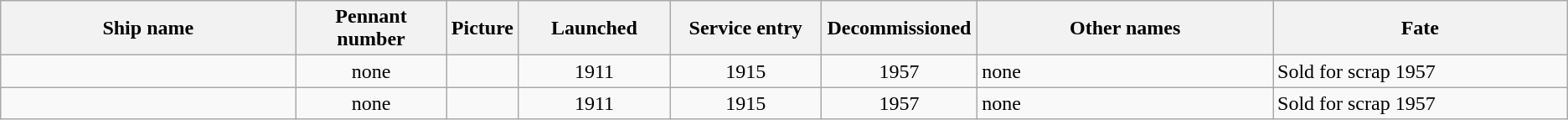<table class="wikitable">
<tr>
<th width="20%">Ship name</th>
<th width="10%">Pennant number</th>
<th>Picture</th>
<th width="10%">Launched</th>
<th width="10%">Service entry</th>
<th width="10%">Decommissioned</th>
<th width="20%">Other names</th>
<th width="20%">Fate</th>
</tr>
<tr>
<td align="left"></td>
<td align="center">none</td>
<td></td>
<td align="center">1911</td>
<td align="center">1915</td>
<td align="center">1957</td>
<td align="left">none</td>
<td align="left">Sold for scrap 1957</td>
</tr>
<tr>
<td align="left"></td>
<td align="center">none</td>
<td></td>
<td align="center">1911</td>
<td align="center">1915</td>
<td align="center">1957</td>
<td align="left">none</td>
<td align="left">Sold for scrap 1957</td>
</tr>
</table>
